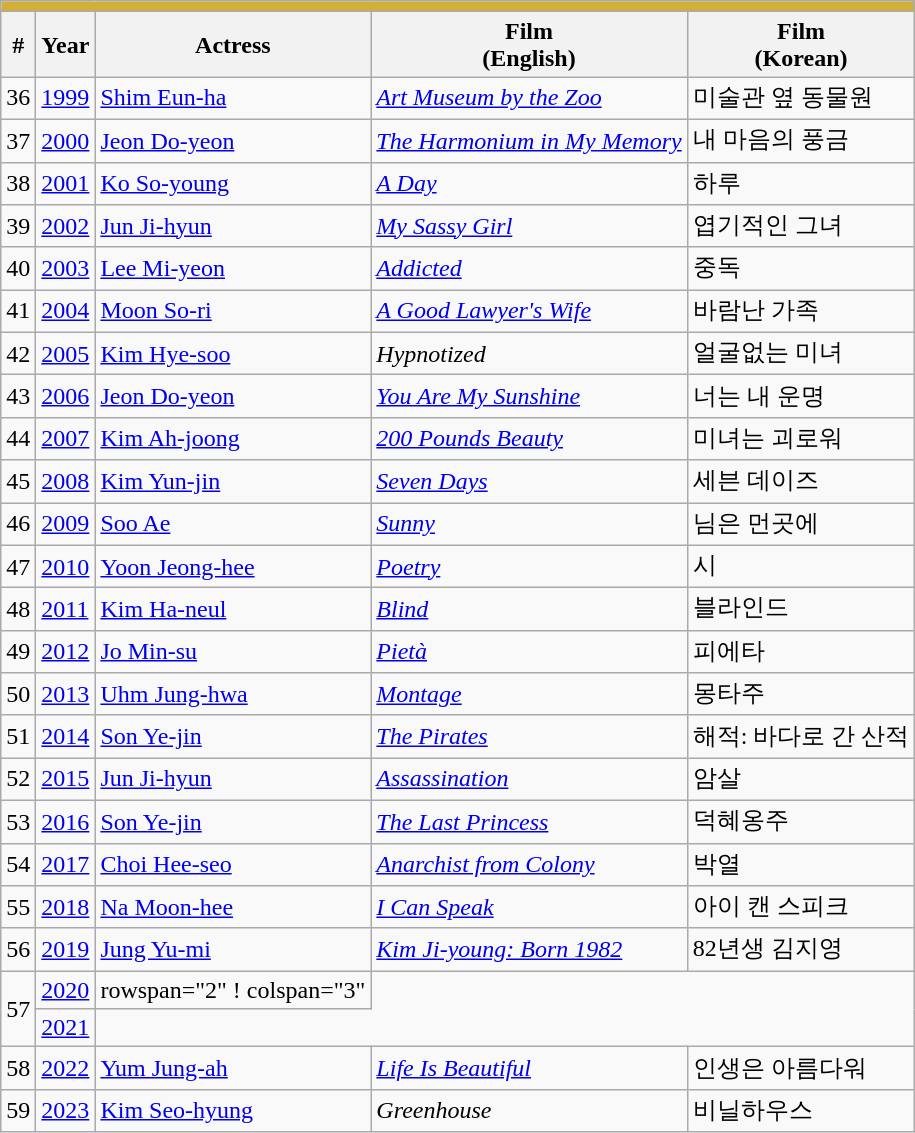<table class="wikitable collapsible collapsed">
<tr>
<th colspan="5" style="background: #D4AF37;"></th>
</tr>
<tr>
<th>#</th>
<th>Year</th>
<th>Actress</th>
<th>Film<br>(English)</th>
<th>Film<br>(Korean)</th>
</tr>
<tr>
<td>36</td>
<td><a href='#'>1999</a></td>
<td><a href='#'>Shim Eun-ha</a></td>
<td><em><a href='#'>Art Museum by the Zoo</a></em></td>
<td>미술관 옆 동물원</td>
</tr>
<tr>
<td>37</td>
<td><a href='#'>2000</a></td>
<td><a href='#'>Jeon Do-yeon</a></td>
<td><em><a href='#'>The Harmonium in My Memory</a></em></td>
<td>내 마음의 풍금</td>
</tr>
<tr>
<td>38</td>
<td><a href='#'>2001</a></td>
<td><a href='#'>Ko So-young</a></td>
<td><em><a href='#'>A Day</a></em></td>
<td>하루</td>
</tr>
<tr>
<td>39</td>
<td><a href='#'>2002</a></td>
<td><a href='#'>Jun Ji-hyun</a></td>
<td><em><a href='#'>My Sassy Girl</a></em></td>
<td>엽기적인 그녀</td>
</tr>
<tr>
<td>40</td>
<td><a href='#'>2003</a></td>
<td><a href='#'>Lee Mi-yeon</a></td>
<td><em><a href='#'>Addicted</a></em></td>
<td>중독</td>
</tr>
<tr>
<td>41</td>
<td><a href='#'>2004</a></td>
<td><a href='#'>Moon So-ri</a></td>
<td><em><a href='#'>A Good Lawyer's Wife</a></em></td>
<td>바람난 가족</td>
</tr>
<tr>
<td>42</td>
<td><a href='#'>2005</a></td>
<td><a href='#'>Kim Hye-soo</a></td>
<td><em>Hypnotized</em></td>
<td>얼굴없는 미녀</td>
</tr>
<tr>
<td>43</td>
<td><a href='#'>2006</a></td>
<td><a href='#'>Jeon Do-yeon</a></td>
<td><em><a href='#'>You Are My Sunshine</a></em></td>
<td>너는 내 운명</td>
</tr>
<tr>
<td>44</td>
<td><a href='#'>2007</a></td>
<td><a href='#'>Kim Ah-joong</a></td>
<td><em><a href='#'>200 Pounds Beauty</a></em></td>
<td>미녀는 괴로워</td>
</tr>
<tr>
<td>45</td>
<td><a href='#'>2008</a></td>
<td><a href='#'>Kim Yun-jin</a></td>
<td><em><a href='#'>Seven Days</a></em></td>
<td>세븐 데이즈</td>
</tr>
<tr>
<td>46</td>
<td><a href='#'>2009</a></td>
<td><a href='#'>Soo Ae</a></td>
<td><em><a href='#'>Sunny</a></em></td>
<td>님은 먼곳에</td>
</tr>
<tr>
<td>47</td>
<td><a href='#'>2010</a></td>
<td><a href='#'>Yoon Jeong-hee</a></td>
<td><em><a href='#'>Poetry</a></em></td>
<td>시</td>
</tr>
<tr>
<td>48</td>
<td><a href='#'>2011</a></td>
<td><a href='#'>Kim Ha-neul</a></td>
<td><em><a href='#'>Blind</a></em></td>
<td>블라인드</td>
</tr>
<tr>
<td>49</td>
<td><a href='#'>2012</a></td>
<td><a href='#'>Jo Min-su</a></td>
<td><em><a href='#'>Pietà</a></em></td>
<td>피에타</td>
</tr>
<tr>
<td>50</td>
<td><a href='#'>2013</a></td>
<td><a href='#'>Uhm Jung-hwa</a></td>
<td><em><a href='#'>Montage</a></em></td>
<td>몽타주</td>
</tr>
<tr>
<td>51</td>
<td><a href='#'>2014</a></td>
<td><a href='#'>Son Ye-jin</a></td>
<td><em><a href='#'>The Pirates</a></em></td>
<td>해적: 바다로 간 산적</td>
</tr>
<tr>
<td>52</td>
<td><a href='#'>2015</a></td>
<td><a href='#'>Jun Ji-hyun</a></td>
<td><em><a href='#'>Assassination</a></em></td>
<td>암살</td>
</tr>
<tr>
<td>53</td>
<td><a href='#'>2016</a></td>
<td><a href='#'>Son Ye-jin</a></td>
<td><em><a href='#'>The Last Princess</a></em></td>
<td>덕혜옹주</td>
</tr>
<tr>
<td>54</td>
<td><a href='#'>2017</a></td>
<td><a href='#'>Choi Hee-seo</a></td>
<td><em><a href='#'>Anarchist from Colony</a></em></td>
<td>박열</td>
</tr>
<tr>
<td>55</td>
<td><a href='#'>2018</a></td>
<td><a href='#'>Na Moon-hee</a></td>
<td><em><a href='#'>I Can Speak</a></em></td>
<td>아이 캔 스피크</td>
</tr>
<tr>
<td>56</td>
<td><a href='#'>2019</a></td>
<td><a href='#'>Jung Yu-mi</a></td>
<td><em><a href='#'>Kim Ji-young: Born 1982</a></em></td>
<td>82년생 김지영</td>
</tr>
<tr>
<td rowspan="2">57</td>
<td><a href='#'>2020</a></td>
<td>rowspan="2" ! colspan="3" </td>
</tr>
<tr>
<td><a href='#'>2021</a></td>
</tr>
<tr>
<td>58</td>
<td><a href='#'>2022</a></td>
<td><a href='#'>Yum Jung-ah</a></td>
<td><em><a href='#'>Life Is Beautiful</a></em></td>
<td>인생은 아름다워</td>
</tr>
<tr>
<td>59</td>
<td><a href='#'>2023</a></td>
<td><a href='#'>Kim Seo-hyung</a></td>
<td><em>Greenhouse</em></td>
<td>비닐하우스</td>
</tr>
</table>
